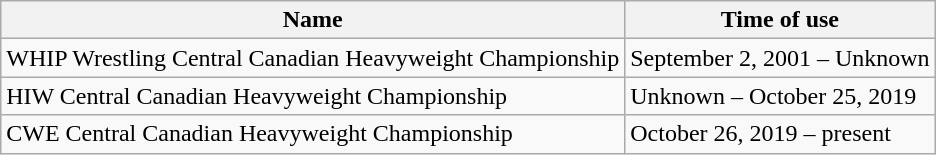<table class="wikitable" border="1">
<tr>
<th>Name</th>
<th>Time of use</th>
</tr>
<tr>
<td>WHIP Wrestling Central Canadian Heavyweight Championship</td>
<td>September 2, 2001 – Unknown</td>
</tr>
<tr>
<td>HIW Central Canadian Heavyweight Championship</td>
<td>Unknown – October 25, 2019</td>
</tr>
<tr>
<td>CWE Central Canadian Heavyweight Championship</td>
<td>October 26, 2019 – present</td>
</tr>
</table>
